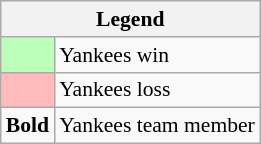<table class="wikitable" style="font-size:90%">
<tr>
<th colspan="2">Legend</th>
</tr>
<tr>
<td style="background:#bfb;"> </td>
<td>Yankees win</td>
</tr>
<tr>
<td style="background:#fbb;"> </td>
<td>Yankees loss</td>
</tr>
<tr>
<td><strong>Bold</strong></td>
<td>Yankees team member</td>
</tr>
</table>
